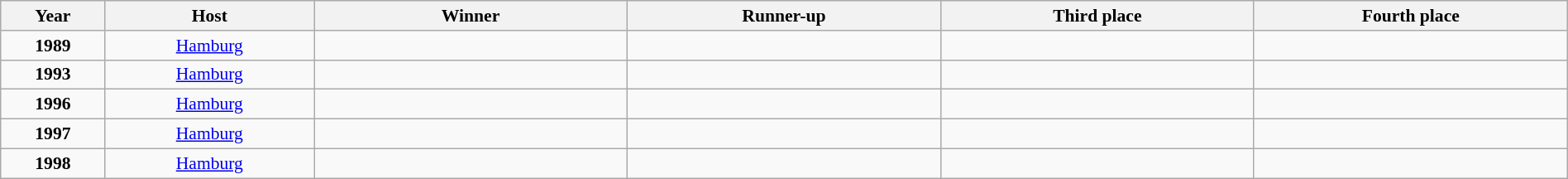<table class="wikitable" style="font-size:90%; width: 100%; text-align: center;">
<tr>
<th width=5%>Year</th>
<th width=10%>Host</th>
<th width=15%>Winner</th>
<th width=15%>Runner-up</th>
<th width=15%>Third place</th>
<th width=15%>Fourth place</th>
</tr>
<tr>
<td><strong>1989</strong></td>
<td><a href='#'>Hamburg</a></td>
<td><strong></strong></td>
<td></td>
<td></td>
<td></td>
</tr>
<tr>
<td><strong>1993</strong></td>
<td><a href='#'>Hamburg</a></td>
<td><strong></strong></td>
<td></td>
<td></td>
<td></td>
</tr>
<tr>
<td><strong>1996</strong></td>
<td><a href='#'>Hamburg</a></td>
<td><strong></strong></td>
<td></td>
<td></td>
<td></td>
</tr>
<tr>
<td><strong>1997</strong></td>
<td><a href='#'>Hamburg</a></td>
<td><strong></strong></td>
<td></td>
<td></td>
<td></td>
</tr>
<tr>
<td><strong>1998</strong></td>
<td><a href='#'>Hamburg</a></td>
<td><strong></strong></td>
<td></td>
<td></td>
<td></td>
</tr>
</table>
